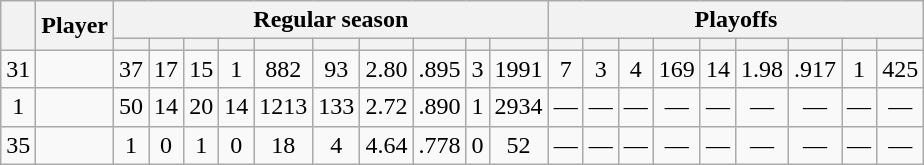<table class="wikitable plainrowheaders" style="text-align:center;">
<tr>
<th scope="col" rowspan="2"></th>
<th scope="col" rowspan="2">Player</th>
<th scope=colgroup colspan=10>Regular season</th>
<th scope=colgroup colspan=9>Playoffs</th>
</tr>
<tr>
<th scope="col"></th>
<th scope="col"></th>
<th scope="col"></th>
<th scope="col"></th>
<th scope="col"></th>
<th scope="col"></th>
<th scope="col"></th>
<th scope="col"></th>
<th scope="col"></th>
<th scope="col"></th>
<th scope="col"></th>
<th scope="col"></th>
<th scope="col"></th>
<th scope="col"></th>
<th scope="col"></th>
<th scope="col"></th>
<th scope="col"></th>
<th scope="col"></th>
<th scope="col"></th>
</tr>
<tr>
<td scope="row">31</td>
<td align="left"></td>
<td>37</td>
<td>17</td>
<td>15</td>
<td>1</td>
<td>882</td>
<td>93</td>
<td>2.80</td>
<td>.895</td>
<td>3</td>
<td>1991</td>
<td>7</td>
<td>3</td>
<td>4</td>
<td>169</td>
<td>14</td>
<td>1.98</td>
<td>.917</td>
<td>1</td>
<td>425</td>
</tr>
<tr>
<td scope="row">1</td>
<td align="left"></td>
<td>50</td>
<td>14</td>
<td>20</td>
<td>14</td>
<td>1213</td>
<td>133</td>
<td>2.72</td>
<td>.890</td>
<td>1</td>
<td>2934</td>
<td>—</td>
<td>—</td>
<td>—</td>
<td>—</td>
<td>—</td>
<td>—</td>
<td>—</td>
<td>—</td>
<td>—</td>
</tr>
<tr>
<td scope="row">35</td>
<td align="left"></td>
<td>1</td>
<td>0</td>
<td>1</td>
<td>0</td>
<td>18</td>
<td>4</td>
<td>4.64</td>
<td>.778</td>
<td>0</td>
<td>52</td>
<td>—</td>
<td>—</td>
<td>—</td>
<td>—</td>
<td>—</td>
<td>—</td>
<td>—</td>
<td>—</td>
<td>—</td>
</tr>
</table>
